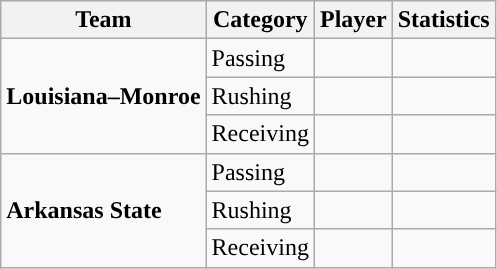<table class="wikitable" style="float: left;">
<tr>
<th>Team</th>
<th>Category</th>
<th>Player</th>
<th>Statistics</th>
</tr>
<tr>
<td rowspan=3><strong>Louisiana–Monroe</strong></td>
<td>Passing</td>
<td></td>
<td></td>
</tr>
<tr>
<td>Rushing</td>
<td></td>
<td></td>
</tr>
<tr>
<td>Receiving</td>
<td></td>
<td></td>
</tr>
<tr>
<td rowspan=3><strong>Arkansas State</strong></td>
<td>Passing</td>
<td></td>
<td></td>
</tr>
<tr>
<td>Rushing</td>
<td></td>
<td></td>
</tr>
<tr>
<td>Receiving</td>
<td></td>
<td></td>
</tr>
</table>
